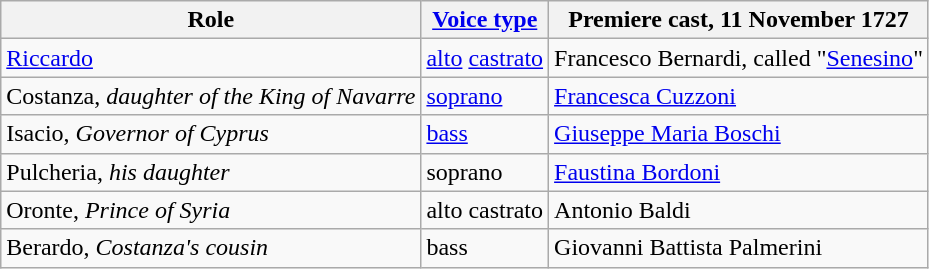<table class="wikitable">
<tr>
<th>Role</th>
<th><a href='#'>Voice type</a></th>
<th>Premiere cast, 11 November 1727</th>
</tr>
<tr>
<td><a href='#'>Riccardo</a></td>
<td><a href='#'>alto</a> <a href='#'>castrato</a></td>
<td>Francesco Bernardi, called "<a href='#'>Senesino</a>"</td>
</tr>
<tr>
<td>Costanza, <em>daughter of the King of Navarre</em></td>
<td><a href='#'>soprano</a></td>
<td><a href='#'>Francesca Cuzzoni</a></td>
</tr>
<tr>
<td>Isacio, <em>Governor of Cyprus</em></td>
<td><a href='#'>bass</a></td>
<td><a href='#'>Giuseppe Maria Boschi</a></td>
</tr>
<tr>
<td>Pulcheria, <em>his daughter</em></td>
<td>soprano</td>
<td><a href='#'>Faustina Bordoni</a></td>
</tr>
<tr>
<td>Oronte, <em>Prince of Syria</em></td>
<td>alto castrato</td>
<td>Antonio Baldi</td>
</tr>
<tr>
<td>Berardo, <em>Costanza's cousin</em></td>
<td>bass</td>
<td>Giovanni Battista Palmerini</td>
</tr>
</table>
